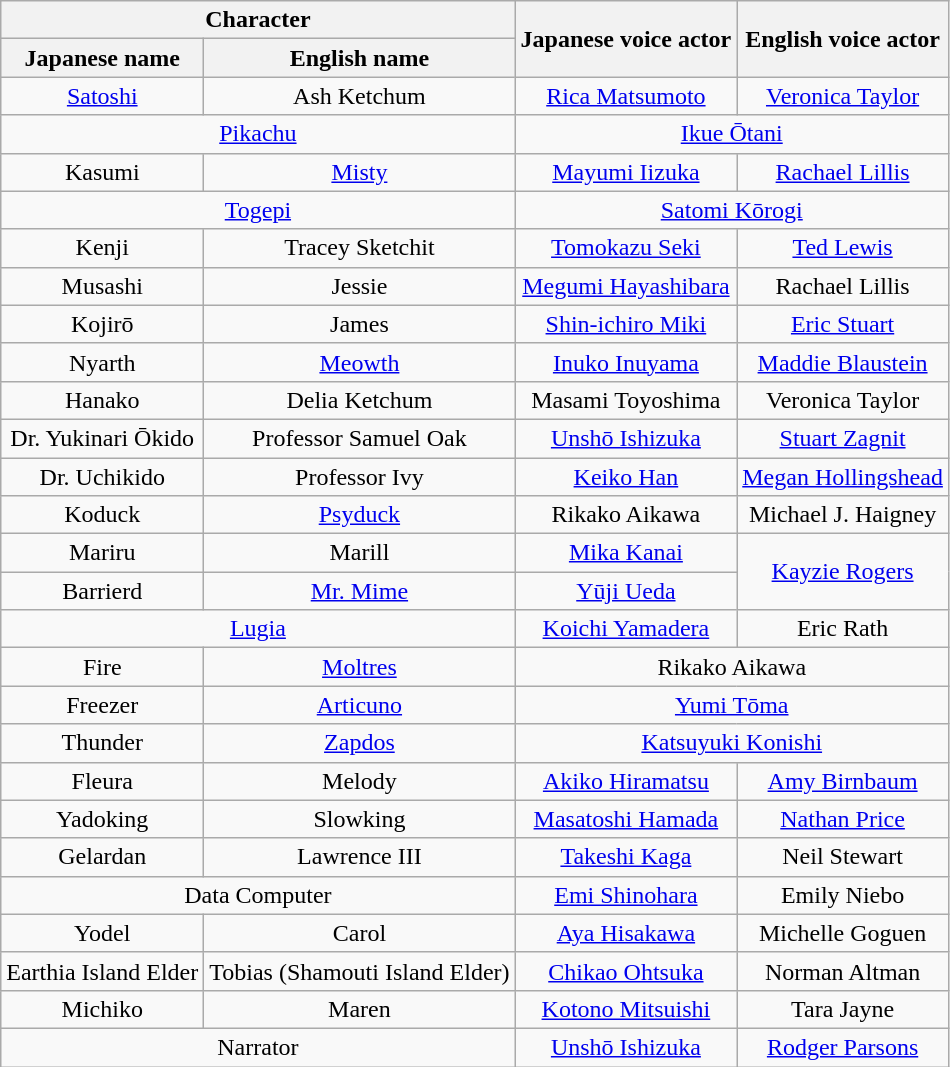<table class="wikitable" style="text-align:center;">
<tr>
<th colspan="2">Character</th>
<th rowspan="2">Japanese voice actor</th>
<th rowspan="2">English voice actor</th>
</tr>
<tr>
<th>Japanese name</th>
<th>English name</th>
</tr>
<tr>
<td><a href='#'>Satoshi</a></td>
<td>Ash Ketchum</td>
<td><a href='#'>Rica Matsumoto</a></td>
<td><a href='#'>Veronica Taylor</a></td>
</tr>
<tr>
<td colspan="2"><a href='#'>Pikachu</a></td>
<td colspan="2"><a href='#'>Ikue Ōtani</a></td>
</tr>
<tr>
<td>Kasumi</td>
<td><a href='#'>Misty</a></td>
<td><a href='#'>Mayumi Iizuka</a></td>
<td><a href='#'>Rachael Lillis</a></td>
</tr>
<tr>
<td colspan="2"><a href='#'>Togepi</a></td>
<td colspan="2"><a href='#'>Satomi Kōrogi</a></td>
</tr>
<tr>
<td>Kenji</td>
<td>Tracey Sketchit</td>
<td><a href='#'>Tomokazu Seki</a></td>
<td><a href='#'>Ted Lewis</a></td>
</tr>
<tr>
<td>Musashi</td>
<td>Jessie</td>
<td><a href='#'>Megumi Hayashibara</a></td>
<td>Rachael Lillis</td>
</tr>
<tr>
<td>Kojirō</td>
<td>James</td>
<td><a href='#'>Shin-ichiro Miki</a></td>
<td><a href='#'>Eric Stuart</a></td>
</tr>
<tr>
<td>Nyarth</td>
<td><a href='#'>Meowth</a></td>
<td><a href='#'>Inuko Inuyama</a></td>
<td><a href='#'>Maddie Blaustein</a></td>
</tr>
<tr>
<td>Hanako</td>
<td>Delia Ketchum</td>
<td>Masami Toyoshima</td>
<td>Veronica Taylor</td>
</tr>
<tr>
<td>Dr. Yukinari Ōkido</td>
<td>Professor Samuel Oak</td>
<td><a href='#'>Unshō Ishizuka</a></td>
<td><a href='#'>Stuart Zagnit</a></td>
</tr>
<tr>
<td>Dr. Uchikido</td>
<td>Professor Ivy</td>
<td><a href='#'>Keiko Han</a></td>
<td><a href='#'>Megan Hollingshead</a></td>
</tr>
<tr>
<td>Koduck</td>
<td><a href='#'>Psyduck</a></td>
<td>Rikako Aikawa</td>
<td>Michael J. Haigney</td>
</tr>
<tr>
<td>Mariru</td>
<td>Marill</td>
<td><a href='#'>Mika Kanai</a></td>
<td rowspan="2"><a href='#'>Kayzie Rogers</a></td>
</tr>
<tr>
<td>Barrierd</td>
<td><a href='#'>Mr. Mime</a></td>
<td><a href='#'>Yūji Ueda</a></td>
</tr>
<tr>
<td colspan="2"><a href='#'>Lugia</a></td>
<td><a href='#'>Koichi Yamadera</a></td>
<td>Eric Rath</td>
</tr>
<tr>
<td>Fire</td>
<td><a href='#'>Moltres</a></td>
<td colspan="2">Rikako Aikawa</td>
</tr>
<tr>
<td>Freezer</td>
<td><a href='#'>Articuno</a></td>
<td colspan="2"><a href='#'>Yumi Tōma</a></td>
</tr>
<tr>
<td>Thunder</td>
<td><a href='#'>Zapdos</a></td>
<td colspan="2"><a href='#'>Katsuyuki Konishi</a></td>
</tr>
<tr>
<td>Fleura</td>
<td>Melody</td>
<td><a href='#'>Akiko Hiramatsu</a></td>
<td><a href='#'>Amy Birnbaum</a></td>
</tr>
<tr>
<td>Yadoking</td>
<td>Slowking</td>
<td><a href='#'>Masatoshi Hamada</a></td>
<td><a href='#'>Nathan Price</a></td>
</tr>
<tr>
<td>Gelardan</td>
<td>Lawrence III</td>
<td><a href='#'>Takeshi Kaga</a></td>
<td>Neil Stewart</td>
</tr>
<tr>
<td colspan="2">Data Computer</td>
<td><a href='#'>Emi Shinohara</a></td>
<td>Emily Niebo</td>
</tr>
<tr>
<td>Yodel</td>
<td>Carol</td>
<td><a href='#'>Aya Hisakawa</a></td>
<td>Michelle Goguen</td>
</tr>
<tr>
<td>Earthia Island Elder</td>
<td>Tobias (Shamouti Island Elder)</td>
<td><a href='#'>Chikao Ohtsuka</a></td>
<td>Norman Altman</td>
</tr>
<tr>
<td>Michiko</td>
<td>Maren</td>
<td><a href='#'>Kotono Mitsuishi</a></td>
<td>Tara Jayne</td>
</tr>
<tr>
<td colspan="2">Narrator</td>
<td><a href='#'>Unshō Ishizuka</a></td>
<td><a href='#'>Rodger Parsons</a></td>
</tr>
</table>
